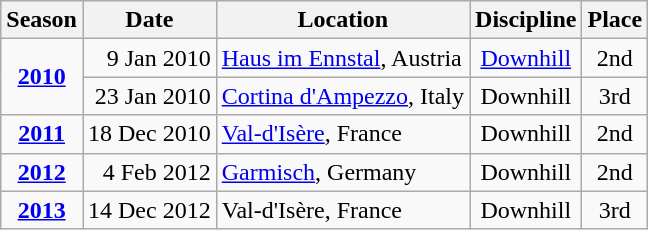<table class="wikitable">
<tr>
<th>Season</th>
<th>Date</th>
<th>Location</th>
<th>Discipline</th>
<th>Place</th>
</tr>
<tr>
<td rowspan="2" style="text-align:center;"><strong><a href='#'>2010</a></strong></td>
<td align=right>9 Jan 2010</td>
<td><a href='#'>Haus im Ennstal</a>, Austria</td>
<td align=center><a href='#'>Downhill</a></td>
<td align=center>2nd</td>
</tr>
<tr>
<td align=right>23 Jan 2010</td>
<td><a href='#'>Cortina d'Ampezzo</a>, Italy</td>
<td align=center>Downhill</td>
<td align=center>3rd</td>
</tr>
<tr>
<td style="text-align:center;"><strong><a href='#'>2011</a></strong></td>
<td align=right>18 Dec 2010</td>
<td><a href='#'>Val-d'Isère</a>, France</td>
<td align=center>Downhill</td>
<td align=center>2nd</td>
</tr>
<tr>
<td style="text-align:center;"><strong><a href='#'>2012</a></strong></td>
<td align=right>4 Feb 2012</td>
<td><a href='#'>Garmisch</a>, Germany</td>
<td align=center>Downhill</td>
<td align=center>2nd</td>
</tr>
<tr>
<td style="text-align:center;"><strong><a href='#'>2013</a></strong></td>
<td align=right>14 Dec 2012</td>
<td>Val-d'Isère, France</td>
<td align=center>Downhill</td>
<td align=center>3rd</td>
</tr>
</table>
